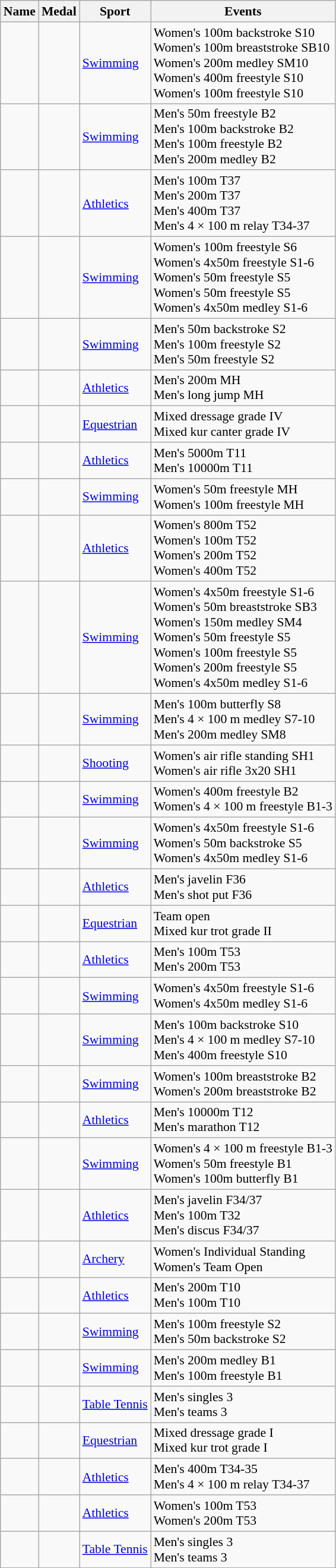<table class="wikitable sortable" style="font-size:90%">
<tr>
<th>Name</th>
<th>Medal</th>
<th>Sport</th>
<th>Events</th>
</tr>
<tr>
<td></td>
<td>  <br> <br> <br> <br></td>
<td><a href='#'>Swimming</a></td>
<td>Women's 100m backstroke S10<br> Women's 100m breaststroke SB10<br> Women's 200m medley SM10<br> Women's 400m freestyle S10<br> Women's 100m freestyle S10</td>
</tr>
<tr>
<td></td>
<td>  <br> <br> <br></td>
<td><a href='#'>Swimming</a></td>
<td>Men's 50m freestyle B2<br> Men's 100m backstroke B2<br> Men's 100m freestyle B2<br> Men's 200m medley B2</td>
</tr>
<tr>
<td></td>
<td>  <br> <br> <br></td>
<td><a href='#'>Athletics</a></td>
<td>Men's 100m T37<br> Men's 200m T37<br> Men's 400m T37<br> Men's 4 × 100 m relay T34-37</td>
</tr>
<tr>
<td></td>
<td>  <br> <br>  <br> <br></td>
<td><a href='#'>Swimming</a></td>
<td>Women's 100m freestyle S6<br> Women's 4x50m freestyle S1-6<br> Women's 50m freestyle S5<br> Women's 50m freestyle S5<br> Women's 4x50m medley S1-6</td>
</tr>
<tr>
<td></td>
<td>  <br> <br></td>
<td><a href='#'>Swimming</a></td>
<td>Men's 50m backstroke S2<br> Men's 100m freestyle S2<br> 	Men's 50m freestyle S2</td>
</tr>
<tr>
<td></td>
<td>  <br> <br></td>
<td><a href='#'>Athletics</a></td>
<td>Men's 200m MH<br> Men's long jump MH</td>
</tr>
<tr>
<td></td>
<td>  <br></td>
<td><a href='#'>Equestrian</a></td>
<td>Mixed dressage grade IV<br> Mixed kur canter grade IV</td>
</tr>
<tr>
<td></td>
<td>  <br></td>
<td><a href='#'>Athletics</a></td>
<td>Men's 5000m T11<br> Men's 10000m T11</td>
</tr>
<tr>
<td></td>
<td>  <br></td>
<td><a href='#'>Swimming</a></td>
<td>Women's 50m freestyle MH<br> Women's 100m freestyle MH</td>
</tr>
<tr>
<td></td>
<td>  <br><br><br></td>
<td><a href='#'>Athletics</a></td>
<td>Women's 800m T52<br> Women's 100m T52<br> Women's 200m T52 <br> Women's 400m T52</td>
</tr>
<tr>
<td></td>
<td>  <br> <br> <br> <br><br> <br></td>
<td><a href='#'>Swimming</a></td>
<td>Women's 4x50m freestyle S1-6<br> Women's 50m breaststroke SB3<br> Women's 150m medley SM4<br> Women's 50m freestyle S5<br> Women's 100m freestyle S5<br> Women's 200m freestyle S5<br> Women's 4x50m medley S1-6</td>
</tr>
<tr>
<td></td>
<td>  <br> <br></td>
<td><a href='#'>Swimming</a></td>
<td>Men's 100m butterfly S8<br> Men's 4 × 100 m medley S7-10<br> Men's 200m medley SM8</td>
</tr>
<tr>
<td></td>
<td>  <br></td>
<td><a href='#'>Shooting</a></td>
<td>Women's air rifle standing SH1<br> Women's air rifle 3x20 SH1</td>
</tr>
<tr>
<td></td>
<td>  <br></td>
<td><a href='#'>Swimming</a></td>
<td>Women's 400m freestyle B2<br>Women's 4 × 100 m freestyle B1-3</td>
</tr>
<tr>
<td></td>
<td>  <br></td>
<td><a href='#'>Swimming</a></td>
<td>Women's 4x50m freestyle S1-6<br> Women's 50m backstroke S5<br> Women's 4x50m medley S1-6</td>
</tr>
<tr>
<td></td>
<td>  <br></td>
<td><a href='#'>Athletics</a></td>
<td>Men's javelin F36<br> Men's shot put F36</td>
</tr>
<tr>
<td></td>
<td>  <br></td>
<td><a href='#'>Equestrian</a></td>
<td>Team open <br> Mixed kur trot grade II</td>
</tr>
<tr>
<td></td>
<td>  <br></td>
<td><a href='#'>Athletics</a></td>
<td>Men's 100m T53<br> Men's 200m T53</td>
</tr>
<tr>
<td></td>
<td>  <br> <br></td>
<td><a href='#'>Swimming</a></td>
<td>Women's 4x50m freestyle S1-6 <br> Women's 4x50m medley S1-6</td>
</tr>
<tr>
<td></td>
<td>  <br> <br></td>
<td><a href='#'>Swimming</a></td>
<td>Men's 100m backstroke S10<br> Men's 4 × 100 m medley S7-10<br> Men's 400m freestyle S10</td>
</tr>
<tr>
<td></td>
<td>  <br></td>
<td><a href='#'>Swimming</a></td>
<td>Women's 100m breaststroke B2<br> Women's 200m breaststroke B2</td>
</tr>
<tr>
<td></td>
<td>  <br></td>
<td><a href='#'>Athletics</a></td>
<td>Men's 10000m T12<br> Men's marathon T12</td>
</tr>
<tr>
<td></td>
<td>  <br> <br></td>
<td><a href='#'>Swimming</a></td>
<td>Women's 4 × 100 m freestyle B1-3<br> Women's 50m freestyle B1<br> Women's 100m butterfly B1</td>
</tr>
<tr>
<td></td>
<td>  <br> <br></td>
<td><a href='#'>Athletics</a></td>
<td>Men's javelin F34/37<br> Men's 100m T32<br> Men's discus F34/37</td>
</tr>
<tr>
<td></td>
<td>  <br></td>
<td><a href='#'>Archery</a></td>
<td>Women's Individual Standing <br> Women's Team Open</td>
</tr>
<tr>
<td></td>
<td>  <br></td>
<td><a href='#'>Athletics</a></td>
<td>Men's 200m T10<br> Men's 100m T10</td>
</tr>
<tr>
<td></td>
<td>  <br></td>
<td><a href='#'>Swimming</a></td>
<td>Men's 100m freestyle S2<br> Men's 50m backstroke S2</td>
</tr>
<tr>
<td></td>
<td>  <br></td>
<td><a href='#'>Swimming</a></td>
<td>Men's 200m medley B1<br> Men's 100m freestyle B1</td>
</tr>
<tr>
<td></td>
<td>  <br></td>
<td><a href='#'>Table Tennis</a></td>
<td>Men's singles 3 <br> Men's teams 3</td>
</tr>
<tr>
<td></td>
<td>  <br></td>
<td><a href='#'>Equestrian</a></td>
<td>Mixed dressage grade I<br> Mixed kur trot grade I</td>
</tr>
<tr>
<td></td>
<td>  <br></td>
<td><a href='#'>Athletics</a></td>
<td>Men's 400m T34-35<br> Men's 4 × 100 m relay T34-37</td>
</tr>
<tr>
<td></td>
<td>  <br></td>
<td><a href='#'>Athletics</a></td>
<td>Women's 100m T53<br> Women's 200m T53</td>
</tr>
<tr>
<td></td>
<td>  <br></td>
<td><a href='#'>Table Tennis</a></td>
<td>Men's singles 3<br> Men's teams 3</td>
</tr>
<tr>
</tr>
</table>
